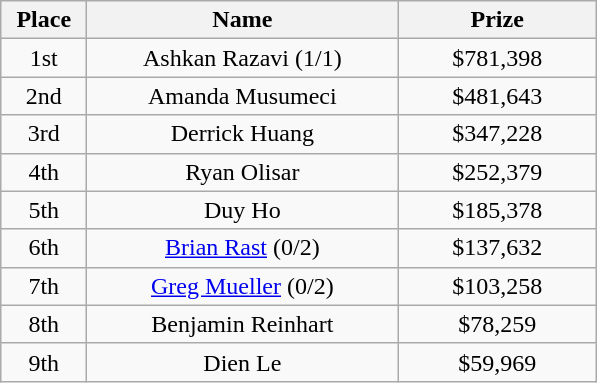<table class="wikitable">
<tr>
<th width="50">Place</th>
<th width="200">Name</th>
<th width="125">Prize</th>
</tr>
<tr>
<td align = "center">1st</td>
<td align = "center">Ashkan Razavi (1/1)</td>
<td align = "center">$781,398</td>
</tr>
<tr>
<td align = "center">2nd</td>
<td align = "center">Amanda Musumeci</td>
<td align = "center">$481,643</td>
</tr>
<tr>
<td align = "center">3rd</td>
<td align = "center">Derrick Huang</td>
<td align = "center">$347,228</td>
</tr>
<tr>
<td align = "center">4th</td>
<td align = "center">Ryan Olisar</td>
<td align = "center">$252,379</td>
</tr>
<tr>
<td align = "center">5th</td>
<td align = "center">Duy Ho</td>
<td align = "center">$185,378</td>
</tr>
<tr>
<td align = "center">6th</td>
<td align = "center"><a href='#'>Brian Rast</a> (0/2)</td>
<td align = "center">$137,632</td>
</tr>
<tr>
<td align = "center">7th</td>
<td align = "center"><a href='#'>Greg Mueller</a> (0/2)</td>
<td align = "center">$103,258</td>
</tr>
<tr>
<td align = "center">8th</td>
<td align = "center">Benjamin Reinhart</td>
<td align = "center">$78,259</td>
</tr>
<tr>
<td align = "center">9th</td>
<td align = "center">Dien Le</td>
<td align = "center">$59,969</td>
</tr>
</table>
